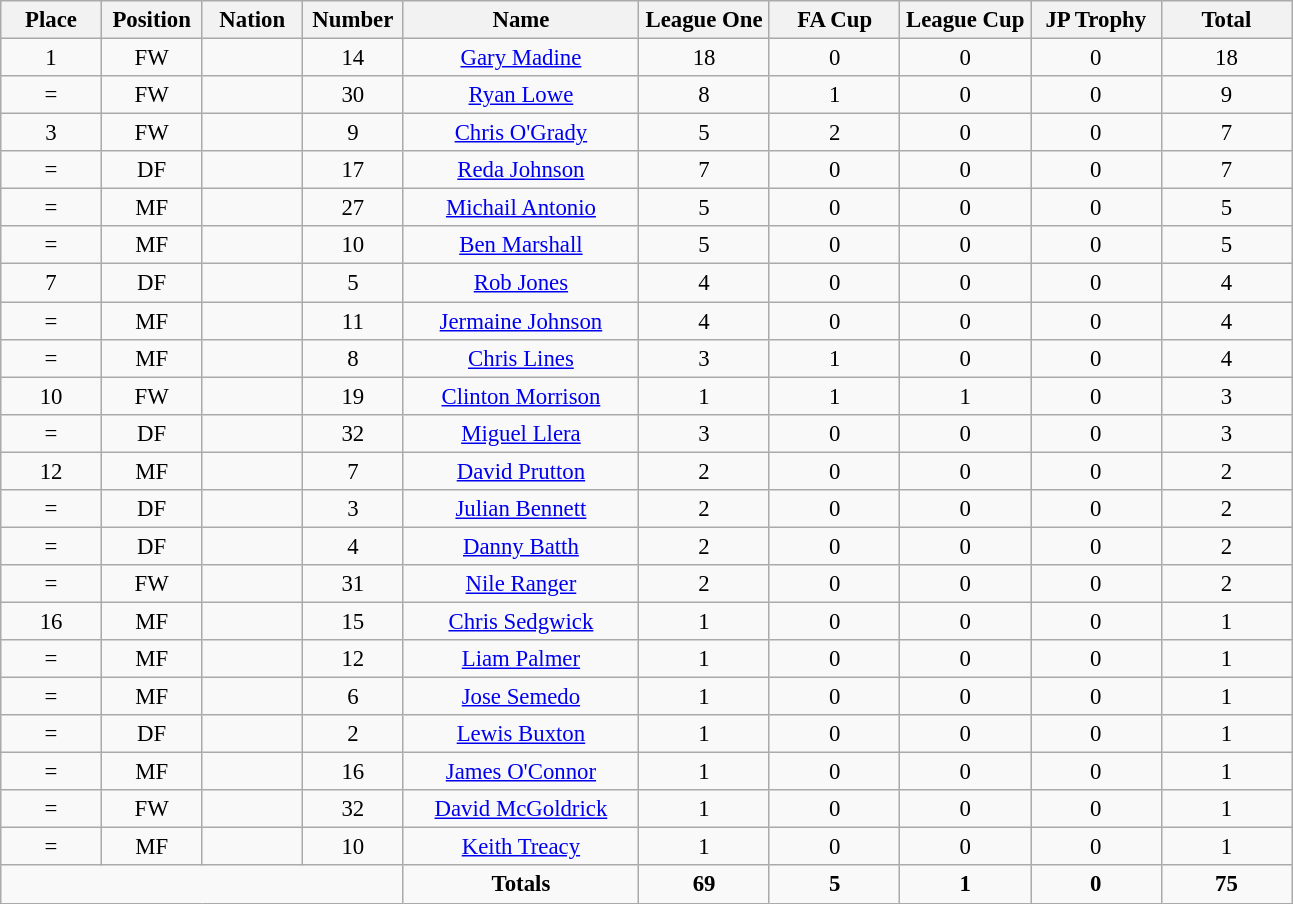<table class="wikitable" style="font-size: 95%; text-align: center;">
<tr>
<th width=60>Place</th>
<th width=60>Position</th>
<th width=60>Nation</th>
<th width=60>Number</th>
<th width=150>Name</th>
<th width=80>League One</th>
<th width=80>FA Cup</th>
<th width=80>League Cup</th>
<th width=80>JP Trophy</th>
<th width=80><strong>Total</strong></th>
</tr>
<tr>
<td>1</td>
<td>FW</td>
<td></td>
<td>14</td>
<td><a href='#'>Gary Madine</a></td>
<td>18</td>
<td>0</td>
<td>0</td>
<td>0</td>
<td>18</td>
</tr>
<tr>
<td>=</td>
<td>FW</td>
<td></td>
<td>30</td>
<td><a href='#'>Ryan Lowe</a></td>
<td>8</td>
<td>1</td>
<td>0</td>
<td>0</td>
<td>9</td>
</tr>
<tr>
<td>3</td>
<td>FW</td>
<td></td>
<td>9</td>
<td><a href='#'>Chris O'Grady</a></td>
<td>5</td>
<td>2</td>
<td>0</td>
<td>0</td>
<td>7</td>
</tr>
<tr>
<td>=</td>
<td>DF</td>
<td></td>
<td>17</td>
<td><a href='#'>Reda Johnson</a></td>
<td>7</td>
<td>0</td>
<td>0</td>
<td>0</td>
<td>7</td>
</tr>
<tr>
<td>=</td>
<td>MF</td>
<td></td>
<td>27</td>
<td><a href='#'>Michail Antonio</a></td>
<td>5</td>
<td>0</td>
<td>0</td>
<td>0</td>
<td>5</td>
</tr>
<tr>
<td>=</td>
<td>MF</td>
<td></td>
<td>10</td>
<td><a href='#'>Ben Marshall</a></td>
<td>5</td>
<td>0</td>
<td>0</td>
<td>0</td>
<td>5</td>
</tr>
<tr>
<td>7</td>
<td>DF</td>
<td></td>
<td>5</td>
<td><a href='#'>Rob Jones</a></td>
<td>4</td>
<td>0</td>
<td>0</td>
<td>0</td>
<td>4</td>
</tr>
<tr>
<td>=</td>
<td>MF</td>
<td></td>
<td>11</td>
<td><a href='#'>Jermaine Johnson</a></td>
<td>4</td>
<td>0</td>
<td>0</td>
<td>0</td>
<td>4</td>
</tr>
<tr>
<td>=</td>
<td>MF</td>
<td></td>
<td>8</td>
<td><a href='#'>Chris Lines</a></td>
<td>3</td>
<td>1</td>
<td>0</td>
<td>0</td>
<td>4</td>
</tr>
<tr>
<td>10</td>
<td>FW</td>
<td></td>
<td>19</td>
<td><a href='#'>Clinton Morrison</a></td>
<td>1</td>
<td>1</td>
<td>1</td>
<td>0</td>
<td>3</td>
</tr>
<tr>
<td>=</td>
<td>DF</td>
<td></td>
<td>32</td>
<td><a href='#'>Miguel Llera</a></td>
<td>3</td>
<td>0</td>
<td>0</td>
<td>0</td>
<td>3</td>
</tr>
<tr>
<td>12</td>
<td>MF</td>
<td></td>
<td>7</td>
<td><a href='#'>David Prutton</a></td>
<td>2</td>
<td>0</td>
<td>0</td>
<td>0</td>
<td>2</td>
</tr>
<tr>
<td>=</td>
<td>DF</td>
<td></td>
<td>3</td>
<td><a href='#'>Julian Bennett</a></td>
<td>2</td>
<td>0</td>
<td>0</td>
<td>0</td>
<td>2</td>
</tr>
<tr>
<td>=</td>
<td>DF</td>
<td></td>
<td>4</td>
<td><a href='#'>Danny Batth</a></td>
<td>2</td>
<td>0</td>
<td>0</td>
<td>0</td>
<td>2</td>
</tr>
<tr>
<td>=</td>
<td>FW</td>
<td></td>
<td>31</td>
<td><a href='#'>Nile Ranger</a></td>
<td>2</td>
<td>0</td>
<td>0</td>
<td>0</td>
<td>2</td>
</tr>
<tr>
<td>16</td>
<td>MF</td>
<td></td>
<td>15</td>
<td><a href='#'>Chris Sedgwick</a></td>
<td>1</td>
<td>0</td>
<td>0</td>
<td>0</td>
<td>1</td>
</tr>
<tr>
<td>=</td>
<td>MF</td>
<td></td>
<td>12</td>
<td><a href='#'>Liam Palmer</a></td>
<td>1</td>
<td>0</td>
<td>0</td>
<td>0</td>
<td>1</td>
</tr>
<tr>
<td>=</td>
<td>MF</td>
<td></td>
<td>6</td>
<td><a href='#'>Jose Semedo</a></td>
<td>1</td>
<td>0</td>
<td>0</td>
<td>0</td>
<td>1</td>
</tr>
<tr>
<td>=</td>
<td>DF</td>
<td></td>
<td>2</td>
<td><a href='#'>Lewis Buxton</a></td>
<td>1</td>
<td>0</td>
<td>0</td>
<td>0</td>
<td>1</td>
</tr>
<tr>
<td>=</td>
<td>MF</td>
<td></td>
<td>16</td>
<td><a href='#'>James O'Connor</a></td>
<td>1</td>
<td>0</td>
<td>0</td>
<td>0</td>
<td>1</td>
</tr>
<tr>
<td>=</td>
<td>FW</td>
<td></td>
<td>32</td>
<td><a href='#'>David McGoldrick</a></td>
<td>1</td>
<td>0</td>
<td>0</td>
<td>0</td>
<td>1</td>
</tr>
<tr>
<td>=</td>
<td>MF</td>
<td></td>
<td>10</td>
<td><a href='#'>Keith Treacy</a></td>
<td>1</td>
<td>0</td>
<td>0</td>
<td>0</td>
<td>1</td>
</tr>
<tr>
<td colspan="4"></td>
<td><strong>Totals</strong></td>
<td><strong>69</strong></td>
<td><strong>5</strong></td>
<td><strong>1</strong></td>
<td><strong>0</strong></td>
<td><strong>75</strong></td>
</tr>
</table>
